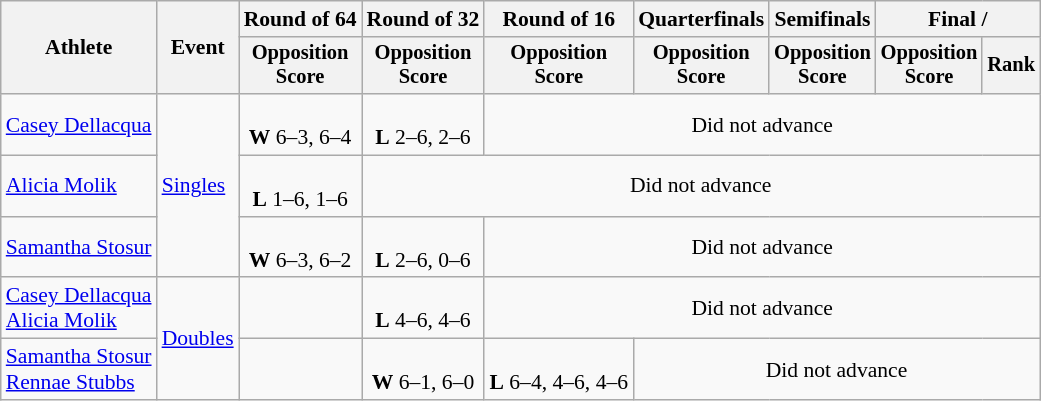<table class=wikitable style="font-size:90%">
<tr>
<th rowspan="2">Athlete</th>
<th rowspan="2">Event</th>
<th>Round of 64</th>
<th>Round of 32</th>
<th>Round of 16</th>
<th>Quarterfinals</th>
<th>Semifinals</th>
<th colspan=2>Final / </th>
</tr>
<tr style="font-size:95%">
<th>Opposition<br>Score</th>
<th>Opposition<br>Score</th>
<th>Opposition<br>Score</th>
<th>Opposition<br>Score</th>
<th>Opposition<br>Score</th>
<th>Opposition<br>Score</th>
<th>Rank</th>
</tr>
<tr align=center>
<td align=left><a href='#'>Casey Dellacqua</a></td>
<td align=left rowspan=3><a href='#'>Singles</a></td>
<td><br><strong>W</strong> 6–3, 6–4</td>
<td><br><strong>L</strong> 2–6, 2–6</td>
<td colspan=5>Did not advance</td>
</tr>
<tr align=center>
<td align=left><a href='#'>Alicia Molik</a></td>
<td><br><strong>L</strong> 1–6, 1–6</td>
<td colspan=6>Did not advance</td>
</tr>
<tr align=center>
<td align=left><a href='#'>Samantha Stosur</a></td>
<td><br><strong>W</strong> 6–3, 6–2</td>
<td><br><strong>L</strong> 2–6, 0–6</td>
<td colspan=5>Did not advance</td>
</tr>
<tr align=center>
<td align=left><a href='#'>Casey Dellacqua</a><br><a href='#'>Alicia Molik</a></td>
<td align=left rowspan=2><a href='#'>Doubles</a></td>
<td></td>
<td><br><strong>L</strong> 4–6, 4–6</td>
<td colspan=5>Did not advance</td>
</tr>
<tr align=center>
<td align=left><a href='#'>Samantha Stosur</a><br><a href='#'>Rennae Stubbs</a></td>
<td></td>
<td><br><strong>W</strong> 6–1, 6–0</td>
<td><br><strong>L</strong> 6–4, 4–6, 4–6</td>
<td colspan=4>Did not advance</td>
</tr>
</table>
